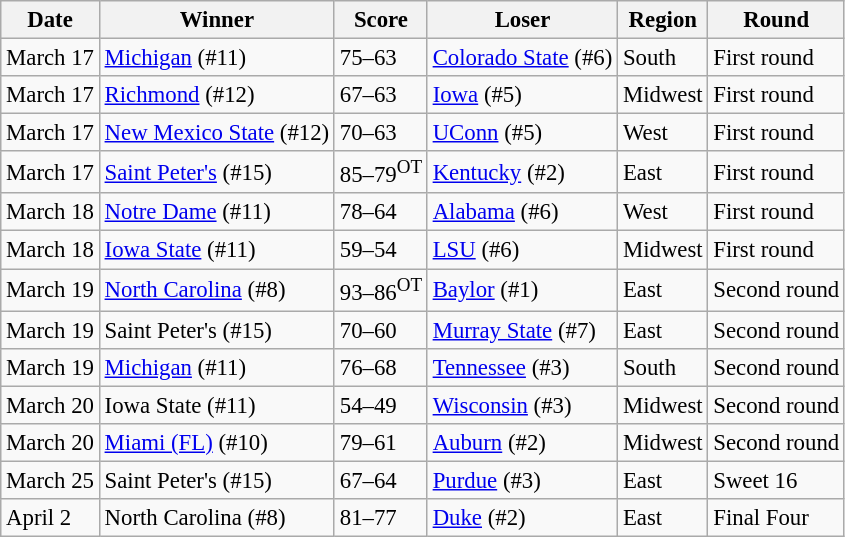<table class="wikitable" style="font-size:95%;">
<tr>
<th>Date</th>
<th>Winner</th>
<th>Score</th>
<th>Loser</th>
<th>Region</th>
<th>Round</th>
</tr>
<tr>
<td>March 17</td>
<td><a href='#'>Michigan</a> (#11)</td>
<td>75–63</td>
<td><a href='#'>Colorado State</a> (#6)</td>
<td>South</td>
<td>First round</td>
</tr>
<tr>
<td>March 17</td>
<td><a href='#'>Richmond</a> (#12)</td>
<td>67–63</td>
<td><a href='#'>Iowa</a> (#5)</td>
<td>Midwest</td>
<td>First round</td>
</tr>
<tr>
<td>March 17</td>
<td><a href='#'>New Mexico State</a> (#12)</td>
<td>70–63</td>
<td><a href='#'>UConn</a> (#5)</td>
<td>West</td>
<td>First round</td>
</tr>
<tr>
<td>March 17</td>
<td><a href='#'>Saint Peter's</a> (#15)</td>
<td>85–79<sup>OT</sup></td>
<td><a href='#'>Kentucky</a> (#2)</td>
<td>East</td>
<td>First round</td>
</tr>
<tr>
<td>March 18</td>
<td><a href='#'>Notre Dame</a> (#11)</td>
<td>78–64</td>
<td><a href='#'>Alabama</a> (#6)</td>
<td>West</td>
<td>First round</td>
</tr>
<tr>
<td>March 18</td>
<td><a href='#'>Iowa State</a> (#11)</td>
<td>59–54</td>
<td><a href='#'>LSU</a> (#6)</td>
<td>Midwest</td>
<td>First round</td>
</tr>
<tr>
<td>March 19</td>
<td><a href='#'>North Carolina</a> (#8)</td>
<td>93–86<sup>OT</sup></td>
<td><a href='#'>Baylor</a> (#1)</td>
<td>East</td>
<td>Second round</td>
</tr>
<tr>
<td>March 19</td>
<td>Saint Peter's (#15)</td>
<td>70–60</td>
<td><a href='#'>Murray State</a> (#7)</td>
<td>East</td>
<td>Second round</td>
</tr>
<tr>
<td>March 19</td>
<td><a href='#'>Michigan</a> (#11)</td>
<td>76–68</td>
<td><a href='#'>Tennessee</a> (#3)</td>
<td>South</td>
<td>Second round</td>
</tr>
<tr>
<td>March 20</td>
<td>Iowa State (#11)</td>
<td>54–49</td>
<td><a href='#'>Wisconsin</a> (#3)</td>
<td>Midwest</td>
<td>Second round</td>
</tr>
<tr>
<td>March 20</td>
<td><a href='#'>Miami (FL)</a> (#10)</td>
<td>79–61</td>
<td><a href='#'>Auburn</a> (#2)</td>
<td>Midwest</td>
<td>Second round</td>
</tr>
<tr>
<td>March 25</td>
<td>Saint Peter's (#15)</td>
<td>67–64</td>
<td><a href='#'>Purdue</a> (#3)</td>
<td>East</td>
<td>Sweet 16</td>
</tr>
<tr>
<td>April 2</td>
<td>North Carolina (#8)</td>
<td>81–77</td>
<td><a href='#'>Duke</a> (#2)</td>
<td>East</td>
<td>Final Four</td>
</tr>
</table>
